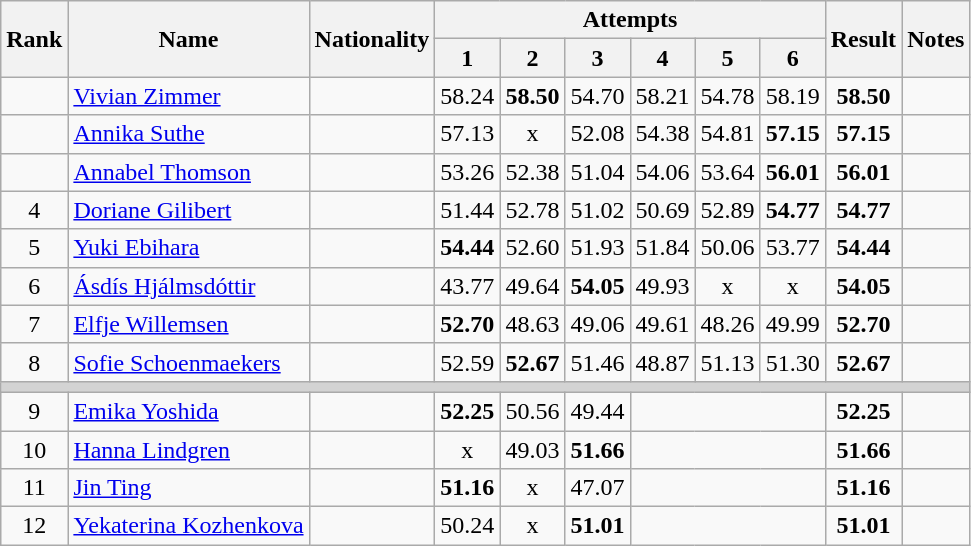<table class="wikitable sortable" style="text-align:center">
<tr>
<th rowspan=2>Rank</th>
<th rowspan=2>Name</th>
<th rowspan=2>Nationality</th>
<th colspan=6>Attempts</th>
<th rowspan=2>Result</th>
<th rowspan=2>Notes</th>
</tr>
<tr>
<th>1</th>
<th>2</th>
<th>3</th>
<th>4</th>
<th>5</th>
<th>6</th>
</tr>
<tr>
<td></td>
<td align=left><a href='#'>Vivian Zimmer</a></td>
<td align=left></td>
<td>58.24</td>
<td><strong>58.50</strong></td>
<td>54.70</td>
<td>58.21</td>
<td>54.78</td>
<td>58.19</td>
<td><strong>58.50</strong></td>
<td></td>
</tr>
<tr>
<td></td>
<td align=left><a href='#'>Annika Suthe</a></td>
<td align=left></td>
<td>57.13</td>
<td>x</td>
<td>52.08</td>
<td>54.38</td>
<td>54.81</td>
<td><strong>57.15</strong></td>
<td><strong>57.15</strong></td>
<td></td>
</tr>
<tr>
<td></td>
<td align=left><a href='#'>Annabel Thomson</a></td>
<td align=left></td>
<td>53.26</td>
<td>52.38</td>
<td>51.04</td>
<td>54.06</td>
<td>53.64</td>
<td><strong>56.01</strong></td>
<td><strong>56.01</strong></td>
<td></td>
</tr>
<tr>
<td>4</td>
<td align=left><a href='#'>Doriane Gilibert</a></td>
<td align=left></td>
<td>51.44</td>
<td>52.78</td>
<td>51.02</td>
<td>50.69</td>
<td>52.89</td>
<td><strong>54.77</strong></td>
<td><strong>54.77</strong></td>
<td></td>
</tr>
<tr>
<td>5</td>
<td align=left><a href='#'>Yuki Ebihara</a></td>
<td align=left></td>
<td><strong>54.44</strong></td>
<td>52.60</td>
<td>51.93</td>
<td>51.84</td>
<td>50.06</td>
<td>53.77</td>
<td><strong>54.44</strong></td>
<td></td>
</tr>
<tr>
<td>6</td>
<td align=left><a href='#'>Ásdís Hjálmsdóttir</a></td>
<td align=left></td>
<td>43.77</td>
<td>49.64</td>
<td><strong>54.05</strong></td>
<td>49.93</td>
<td>x</td>
<td>x</td>
<td><strong>54.05</strong></td>
<td></td>
</tr>
<tr>
<td>7</td>
<td align=left><a href='#'>Elfje Willemsen</a></td>
<td align=left></td>
<td><strong>52.70</strong></td>
<td>48.63</td>
<td>49.06</td>
<td>49.61</td>
<td>48.26</td>
<td>49.99</td>
<td><strong>52.70</strong></td>
<td></td>
</tr>
<tr>
<td>8</td>
<td align=left><a href='#'>Sofie Schoenmaekers</a></td>
<td align=left></td>
<td>52.59</td>
<td><strong>52.67</strong></td>
<td>51.46</td>
<td>48.87</td>
<td>51.13</td>
<td>51.30</td>
<td><strong>52.67</strong></td>
<td></td>
</tr>
<tr>
<td colspan=11 bgcolor=lightgray></td>
</tr>
<tr>
<td>9</td>
<td align=left><a href='#'>Emika Yoshida</a></td>
<td align=left></td>
<td><strong>52.25</strong></td>
<td>50.56</td>
<td>49.44</td>
<td colspan=3></td>
<td><strong>52.25</strong></td>
<td></td>
</tr>
<tr>
<td>10</td>
<td align=left><a href='#'>Hanna Lindgren</a></td>
<td align=left></td>
<td>x</td>
<td>49.03</td>
<td><strong>51.66</strong></td>
<td colspan=3></td>
<td><strong>51.66</strong></td>
<td></td>
</tr>
<tr>
<td>11</td>
<td align=left><a href='#'>Jin Ting</a></td>
<td align=left></td>
<td><strong>51.16</strong></td>
<td>x</td>
<td>47.07</td>
<td colspan=3></td>
<td><strong>51.16</strong></td>
<td></td>
</tr>
<tr>
<td>12</td>
<td align=left><a href='#'>Yekaterina Kozhenkova</a></td>
<td align=left></td>
<td>50.24</td>
<td>x</td>
<td><strong>51.01</strong></td>
<td colspan=3></td>
<td><strong>51.01</strong></td>
<td></td>
</tr>
</table>
